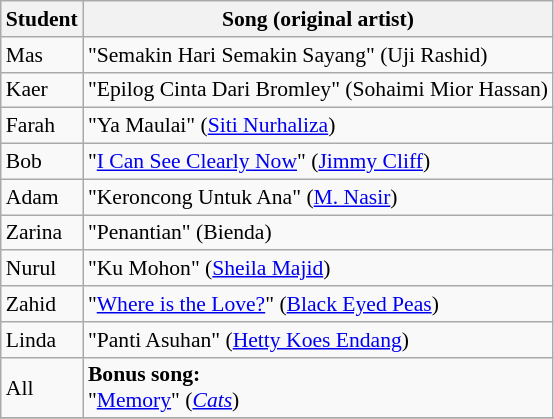<table class="wikitable" style="font-size:90%;">
<tr>
<th>Student</th>
<th>Song (original artist)</th>
</tr>
<tr>
<td>Mas</td>
<td>"Semakin Hari Semakin Sayang" (Uji Rashid)</td>
</tr>
<tr>
<td>Kaer</td>
<td>"Epilog Cinta Dari Bromley" (Sohaimi Mior Hassan)</td>
</tr>
<tr>
<td>Farah</td>
<td>"Ya Maulai" (<a href='#'>Siti Nurhaliza</a>)</td>
</tr>
<tr>
<td>Bob</td>
<td>"<a href='#'>I Can See Clearly Now</a>" (<a href='#'>Jimmy Cliff</a>)</td>
</tr>
<tr>
<td>Adam</td>
<td>"Keroncong Untuk Ana" (<a href='#'>M. Nasir</a>)</td>
</tr>
<tr>
<td>Zarina</td>
<td>"Penantian" (Bienda)</td>
</tr>
<tr>
<td>Nurul</td>
<td>"Ku Mohon" (<a href='#'>Sheila Majid</a>)</td>
</tr>
<tr>
<td>Zahid</td>
<td>"<a href='#'>Where is the Love?</a>" (<a href='#'>Black Eyed Peas</a>)</td>
</tr>
<tr>
<td>Linda</td>
<td>"Panti Asuhan" (<a href='#'>Hetty Koes Endang</a>)</td>
</tr>
<tr>
<td>All</td>
<td><strong>Bonus song:</strong> <br> "<a href='#'>Memory</a>" (<a href='#'><em>Cats</em></a>)</td>
</tr>
<tr>
</tr>
</table>
